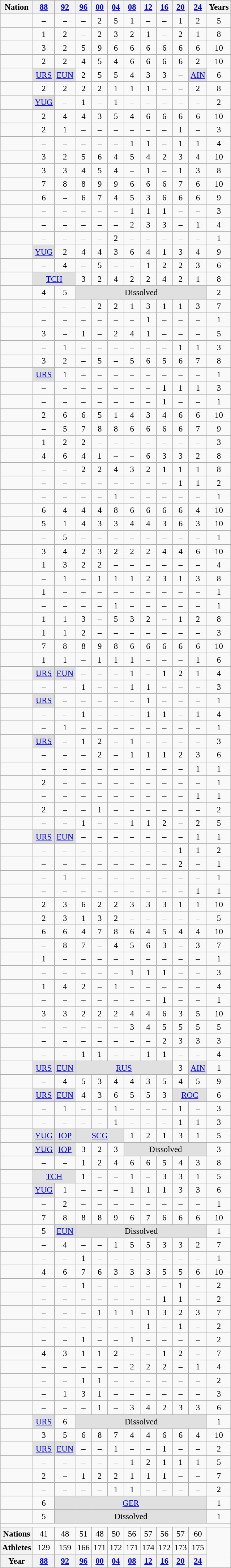<table class="wikitable sortable" style="text-align:center; font-size: 95%;">
<tr>
<th>Nation</th>
<th><a href='#'>88</a></th>
<th><a href='#'>92</a></th>
<th><a href='#'>96</a></th>
<th><a href='#'>00</a></th>
<th><a href='#'>04</a></th>
<th><a href='#'>08</a></th>
<th><a href='#'>12</a></th>
<th><a href='#'>16</a></th>
<th><a href='#'>20</a></th>
<th><a href='#'>24</a></th>
<th>Years</th>
</tr>
<tr>
<td style="text-align: left;"></td>
<td>–</td>
<td>–</td>
<td>–</td>
<td>2</td>
<td>5</td>
<td>1</td>
<td>–</td>
<td>–</td>
<td>1</td>
<td>2</td>
<td>5</td>
</tr>
<tr>
<td style="text-align: left;"></td>
<td>1</td>
<td>2</td>
<td>–</td>
<td>2</td>
<td>3</td>
<td>2</td>
<td>1</td>
<td>–</td>
<td>2</td>
<td>1</td>
<td>8</td>
</tr>
<tr>
<td style="text-align: left;"></td>
<td>3</td>
<td>2</td>
<td>5</td>
<td>9</td>
<td>6</td>
<td>6</td>
<td>6</td>
<td>6</td>
<td>6</td>
<td>6</td>
<td>10</td>
</tr>
<tr>
<td style="text-align: left;"></td>
<td>2</td>
<td>2</td>
<td>4</td>
<td>5</td>
<td>4</td>
<td>6</td>
<td>6</td>
<td>6</td>
<td>6</td>
<td>2</td>
<td>10</td>
</tr>
<tr>
<td style="text-align: left;"></td>
<td style="background:#e0e0e0;" data-sort-value="–"><a href='#'>URS</a></td>
<td style="background:#e0e0e0;" data-sort-value="–"><a href='#'>EUN</a></td>
<td>2</td>
<td>5</td>
<td>5</td>
<td>4</td>
<td>3</td>
<td>3</td>
<td>–</td>
<td style="background:#e0e0e0;" data-sort-value="–"><a href='#'>AIN</a></td>
<td>6</td>
</tr>
<tr>
<td style="text-align: left;"></td>
<td>2</td>
<td>2</td>
<td>2</td>
<td>2</td>
<td>1</td>
<td>1</td>
<td>1</td>
<td>–</td>
<td>–</td>
<td>2</td>
<td>8</td>
</tr>
<tr>
<td style="text-align: left;"></td>
<td style="background:#e0e0e0;" data-sort-value="–"><a href='#'>YUG</a></td>
<td>–</td>
<td>1</td>
<td>–</td>
<td>1</td>
<td>–</td>
<td>–</td>
<td>–</td>
<td>–</td>
<td>–</td>
<td>2</td>
</tr>
<tr>
<td style="text-align: left;"></td>
<td>2</td>
<td>4</td>
<td>4</td>
<td>3</td>
<td>5</td>
<td>4</td>
<td>6</td>
<td>6</td>
<td>6</td>
<td>6</td>
<td>10</td>
</tr>
<tr>
<td style="text-align: left;"></td>
<td>2</td>
<td>1</td>
<td>–</td>
<td>–</td>
<td>–</td>
<td>–</td>
<td>–</td>
<td>–</td>
<td>1</td>
<td>–</td>
<td>3</td>
</tr>
<tr>
<td style="text-align: left;"></td>
<td>–</td>
<td>–</td>
<td>–</td>
<td>–</td>
<td>–</td>
<td>1</td>
<td>1</td>
<td>–</td>
<td>1</td>
<td>1</td>
<td>4</td>
</tr>
<tr>
<td style="text-align: left;"></td>
<td>3</td>
<td>2</td>
<td>5</td>
<td>6</td>
<td>4</td>
<td>5</td>
<td>4</td>
<td>2</td>
<td>3</td>
<td>4</td>
<td>10</td>
</tr>
<tr>
<td style="text-align: left;"></td>
<td>3</td>
<td>3</td>
<td>4</td>
<td>5</td>
<td>4</td>
<td>–</td>
<td>1</td>
<td>–</td>
<td>1</td>
<td>3</td>
<td>8</td>
</tr>
<tr>
<td style="text-align: left;"></td>
<td>7</td>
<td>8</td>
<td>8</td>
<td>9</td>
<td>9</td>
<td>6</td>
<td>6</td>
<td>6</td>
<td>7</td>
<td>6</td>
<td>10</td>
</tr>
<tr>
<td style="text-align: left;"></td>
<td>6</td>
<td>–</td>
<td>6</td>
<td>7</td>
<td>4</td>
<td>5</td>
<td>3</td>
<td>6</td>
<td>6</td>
<td>6</td>
<td>9</td>
</tr>
<tr>
<td style="text-align: left;"></td>
<td>–</td>
<td>–</td>
<td>–</td>
<td>–</td>
<td>–</td>
<td>1</td>
<td>1</td>
<td>1</td>
<td>–</td>
<td>–</td>
<td>3</td>
</tr>
<tr>
<td style="text-align: left;"></td>
<td>–</td>
<td>–</td>
<td>–</td>
<td>–</td>
<td>–</td>
<td>2</td>
<td>3</td>
<td>3</td>
<td>–</td>
<td>1</td>
<td>4</td>
</tr>
<tr>
<td style="text-align: left;"></td>
<td>–</td>
<td>–</td>
<td>–</td>
<td>–</td>
<td>2</td>
<td>–</td>
<td>–</td>
<td>–</td>
<td>–</td>
<td>–</td>
<td>1</td>
</tr>
<tr>
<td style="text-align: left;"></td>
<td style="background:#e0e0e0;" data-sort-value="–"><a href='#'>YUG</a></td>
<td>2</td>
<td>4</td>
<td>4</td>
<td>3</td>
<td>6</td>
<td>4</td>
<td>1</td>
<td>3</td>
<td>4</td>
<td>9</td>
</tr>
<tr>
<td style="text-align: left;"></td>
<td>–</td>
<td>4</td>
<td>–</td>
<td>5</td>
<td>–</td>
<td>–</td>
<td>1</td>
<td>2</td>
<td>2</td>
<td>3</td>
<td>6</td>
</tr>
<tr>
<td style="text-align: left;"></td>
<td colspan="2" style="background:#e0e0e0;" data-sort-value="–"><a href='#'>TCH</a></td>
<td>3</td>
<td>2</td>
<td>4</td>
<td>2</td>
<td>2</td>
<td>4</td>
<td>2</td>
<td>1</td>
<td>8</td>
</tr>
<tr>
<td style="text-align: left;"><em></em></td>
<td>4</td>
<td>5</td>
<td colspan="8" style="background:#e0e0e0;" data-sort-value="–">Dissolved</td>
<td>2</td>
</tr>
<tr>
<td style="text-align: left;"></td>
<td>–</td>
<td>–</td>
<td>–</td>
<td>2</td>
<td>2</td>
<td>1</td>
<td>3</td>
<td>1</td>
<td>1</td>
<td>3</td>
<td>7</td>
</tr>
<tr>
<td style="text-align: left;"></td>
<td>–</td>
<td>–</td>
<td>–</td>
<td>–</td>
<td>–</td>
<td>–</td>
<td>1</td>
<td>–</td>
<td>–</td>
<td>–</td>
<td>1</td>
</tr>
<tr>
<td style="text-align: left;"></td>
<td>3</td>
<td>–</td>
<td>1</td>
<td>–</td>
<td>2</td>
<td>4</td>
<td>1</td>
<td>–</td>
<td>–</td>
<td>–</td>
<td>5</td>
</tr>
<tr>
<td style="text-align: left;"></td>
<td>–</td>
<td>1</td>
<td>–</td>
<td>–</td>
<td>–</td>
<td>–</td>
<td>–</td>
<td>–</td>
<td>1</td>
<td>1</td>
<td>3</td>
</tr>
<tr>
<td style="text-align: left;"></td>
<td>3</td>
<td>2</td>
<td>–</td>
<td>5</td>
<td>–</td>
<td>5</td>
<td>6</td>
<td>5</td>
<td>6</td>
<td>7</td>
<td>8</td>
</tr>
<tr>
<td style="text-align: left;"></td>
<td style="background:#e0e0e0;" data-sort-value="–"><a href='#'>URS</a></td>
<td>1</td>
<td>–</td>
<td>–</td>
<td>–</td>
<td>–</td>
<td>–</td>
<td>–</td>
<td>–</td>
<td>–</td>
<td>1</td>
</tr>
<tr>
<td style="text-align: left;"></td>
<td>–</td>
<td>–</td>
<td>–</td>
<td>–</td>
<td>–</td>
<td>–</td>
<td>–</td>
<td>1</td>
<td>1</td>
<td>1</td>
<td>3</td>
</tr>
<tr>
<td style="text-align: left;"></td>
<td>–</td>
<td>–</td>
<td>–</td>
<td>–</td>
<td>–</td>
<td>–</td>
<td>–</td>
<td>1</td>
<td>–</td>
<td>–</td>
<td>1</td>
</tr>
<tr>
<td style="text-align: left;"></td>
<td>2</td>
<td>6</td>
<td>6</td>
<td>5</td>
<td>1</td>
<td>4</td>
<td>3</td>
<td>4</td>
<td>6</td>
<td>6</td>
<td>10</td>
</tr>
<tr>
<td style="text-align: left;"></td>
<td>–</td>
<td>5</td>
<td>7</td>
<td>8</td>
<td>8</td>
<td>6</td>
<td>6</td>
<td>6</td>
<td>6</td>
<td>7</td>
<td>9</td>
</tr>
<tr>
<td style="text-align: left;"></td>
<td>1</td>
<td>2</td>
<td>2</td>
<td>–</td>
<td>–</td>
<td>–</td>
<td>–</td>
<td>–</td>
<td>–</td>
<td>–</td>
<td>3</td>
</tr>
<tr>
<td style="text-align: left;"></td>
<td>4</td>
<td>6</td>
<td>4</td>
<td>1</td>
<td>–</td>
<td>–</td>
<td>6</td>
<td>3</td>
<td>3</td>
<td>2</td>
<td>8</td>
</tr>
<tr>
<td style="text-align: left;"></td>
<td>–</td>
<td>–</td>
<td>2</td>
<td>2</td>
<td>4</td>
<td>3</td>
<td>2</td>
<td>1</td>
<td>1</td>
<td>1</td>
<td>8</td>
</tr>
<tr>
<td style="text-align: left;"></td>
<td>–</td>
<td>–</td>
<td>–</td>
<td>–</td>
<td>–</td>
<td>–</td>
<td>–</td>
<td>–</td>
<td>1</td>
<td>1</td>
<td>2</td>
</tr>
<tr>
<td style="text-align: left;"></td>
<td>–</td>
<td>–</td>
<td>–</td>
<td>–</td>
<td>1</td>
<td>–</td>
<td>–</td>
<td>–</td>
<td>–</td>
<td>–</td>
<td>1</td>
</tr>
<tr>
<td style="text-align: left;"></td>
<td>6</td>
<td>4</td>
<td>4</td>
<td>4</td>
<td>8</td>
<td>6</td>
<td>6</td>
<td>6</td>
<td>6</td>
<td>4</td>
<td>10</td>
</tr>
<tr>
<td style="text-align: left;"></td>
<td>5</td>
<td>1</td>
<td>4</td>
<td>3</td>
<td>3</td>
<td>4</td>
<td>4</td>
<td>3</td>
<td>6</td>
<td>3</td>
<td>10</td>
</tr>
<tr>
<td style="text-align: left;"></td>
<td>–</td>
<td>5</td>
<td>–</td>
<td>–</td>
<td>–</td>
<td>–</td>
<td>–</td>
<td>–</td>
<td>–</td>
<td>–</td>
<td>1</td>
</tr>
<tr>
<td style="text-align: left;"></td>
<td>3</td>
<td>4</td>
<td>2</td>
<td>3</td>
<td>2</td>
<td>2</td>
<td>2</td>
<td>4</td>
<td>4</td>
<td>6</td>
<td>10</td>
</tr>
<tr>
<td style="text-align: left;"></td>
<td>1</td>
<td>3</td>
<td>2</td>
<td>2</td>
<td>–</td>
<td>–</td>
<td>–</td>
<td>–</td>
<td>–</td>
<td>–</td>
<td>4</td>
</tr>
<tr>
<td style="text-align: left;"></td>
<td>–</td>
<td>1</td>
<td>–</td>
<td>1</td>
<td>1</td>
<td>1</td>
<td>2</td>
<td>3</td>
<td>1</td>
<td>3</td>
<td>8</td>
</tr>
<tr>
<td style="text-align: left;"></td>
<td>1</td>
<td>–</td>
<td>–</td>
<td>–</td>
<td>–</td>
<td>–</td>
<td>–</td>
<td>–</td>
<td>–</td>
<td>–</td>
<td>1</td>
</tr>
<tr>
<td style="text-align: left;"></td>
<td>–</td>
<td>–</td>
<td>–</td>
<td>–</td>
<td>1</td>
<td>–</td>
<td>–</td>
<td>–</td>
<td>–</td>
<td>–</td>
<td>1</td>
</tr>
<tr>
<td style="text-align: left;"></td>
<td>1</td>
<td>1</td>
<td>3</td>
<td>–</td>
<td>5</td>
<td>3</td>
<td>2</td>
<td>–</td>
<td>1</td>
<td>2</td>
<td>8</td>
</tr>
<tr>
<td style="text-align: left;"></td>
<td>1</td>
<td>1</td>
<td>2</td>
<td>–</td>
<td>–</td>
<td>–</td>
<td>–</td>
<td>–</td>
<td>–</td>
<td>–</td>
<td>3</td>
</tr>
<tr>
<td style="text-align: left;"></td>
<td>7</td>
<td>8</td>
<td>8</td>
<td>9</td>
<td>8</td>
<td>6</td>
<td>6</td>
<td>6</td>
<td>6</td>
<td>6</td>
<td>10</td>
</tr>
<tr>
<td style="text-align: left;"></td>
<td>1</td>
<td>1</td>
<td>–</td>
<td>1</td>
<td>1</td>
<td>1</td>
<td>–</td>
<td>–</td>
<td>–</td>
<td>1</td>
<td>6</td>
</tr>
<tr>
<td style="text-align: left;"></td>
<td style="background:#e0e0e0;" data-sort-value="–"><a href='#'>URS</a></td>
<td style="background:#e0e0e0;" data-sort-value="–"><a href='#'>EUN</a></td>
<td>–</td>
<td>–</td>
<td>–</td>
<td>1</td>
<td>–</td>
<td>1</td>
<td>2</td>
<td>1</td>
<td>4</td>
</tr>
<tr>
<td style="text-align: left;"></td>
<td>–</td>
<td>–</td>
<td>1</td>
<td>–</td>
<td>–</td>
<td>1</td>
<td>1</td>
<td>–</td>
<td>–</td>
<td>–</td>
<td>3</td>
</tr>
<tr>
<td style="text-align: left;"></td>
<td style="background:#e0e0e0;" data-sort-value="–"><a href='#'>URS</a></td>
<td>–</td>
<td>–</td>
<td>–</td>
<td>–</td>
<td>–</td>
<td>1</td>
<td>–</td>
<td>–</td>
<td>–</td>
<td>1</td>
</tr>
<tr>
<td style="text-align: left;"></td>
<td>–</td>
<td>–</td>
<td>1</td>
<td>–</td>
<td>–</td>
<td>–</td>
<td>1</td>
<td>1</td>
<td>–</td>
<td>1</td>
<td>4</td>
</tr>
<tr>
<td style="text-align: left;"></td>
<td>–</td>
<td>1</td>
<td>–</td>
<td>–</td>
<td>–</td>
<td>–</td>
<td>–</td>
<td>–</td>
<td>–</td>
<td>–</td>
<td>1</td>
</tr>
<tr>
<td style="text-align: left;"></td>
<td style="background:#e0e0e0;" data-sort-value="–"><a href='#'>URS</a></td>
<td>–</td>
<td>1</td>
<td>2</td>
<td>–</td>
<td>1</td>
<td>–</td>
<td>–</td>
<td>–</td>
<td>–</td>
<td>3</td>
</tr>
<tr>
<td style="text-align: left;"></td>
<td>–</td>
<td>–</td>
<td>–</td>
<td>2</td>
<td>–</td>
<td>1</td>
<td>1</td>
<td>1</td>
<td>2</td>
<td>3</td>
<td>6</td>
</tr>
<tr>
<td style="text-align: left;"></td>
<td>–</td>
<td>–</td>
<td>–</td>
<td>–</td>
<td>–</td>
<td>–</td>
<td>–</td>
<td>–</td>
<td>–</td>
<td>1</td>
<td>1</td>
</tr>
<tr>
<td style="text-align: left;"></td>
<td>2</td>
<td>–</td>
<td>–</td>
<td>–</td>
<td>–</td>
<td>–</td>
<td>–</td>
<td>–</td>
<td>–</td>
<td>–</td>
<td>1</td>
</tr>
<tr>
<td style="text-align: left;"></td>
<td>–</td>
<td>–</td>
<td>–</td>
<td>–</td>
<td>–</td>
<td>–</td>
<td>–</td>
<td>–</td>
<td>–</td>
<td>1</td>
<td>1</td>
</tr>
<tr>
<td style="text-align: left;"></td>
<td>2</td>
<td>–</td>
<td>–</td>
<td>1</td>
<td>–</td>
<td>–</td>
<td>–</td>
<td>–</td>
<td>–</td>
<td>–</td>
<td>2</td>
</tr>
<tr>
<td style="text-align: left;"></td>
<td>–</td>
<td>–</td>
<td>1</td>
<td>–</td>
<td>–</td>
<td>1</td>
<td>1</td>
<td>2</td>
<td>–</td>
<td>2</td>
<td>5</td>
</tr>
<tr>
<td style="text-align: left;"></td>
<td style="background:#e0e0e0;" data-sort-value="–"><a href='#'>URS</a></td>
<td style="background:#e0e0e0;" data-sort-value="–"><a href='#'>EUN</a></td>
<td>–</td>
<td>–</td>
<td>–</td>
<td>–</td>
<td>–</td>
<td>–</td>
<td>–</td>
<td>1</td>
<td>1</td>
</tr>
<tr>
<td style="text-align: left;"></td>
<td>–</td>
<td>–</td>
<td>–</td>
<td>–</td>
<td>–</td>
<td>–</td>
<td>–</td>
<td>–</td>
<td>1</td>
<td>1</td>
<td>2</td>
</tr>
<tr>
<td style="text-align: left;"></td>
<td>–</td>
<td>–</td>
<td>–</td>
<td>–</td>
<td>–</td>
<td>–</td>
<td>–</td>
<td>–</td>
<td>2</td>
<td>–</td>
<td>1</td>
</tr>
<tr>
<td style="text-align: left;"></td>
<td>–</td>
<td>1</td>
<td>–</td>
<td>–</td>
<td>–</td>
<td>–</td>
<td>–</td>
<td>–</td>
<td>–</td>
<td>–</td>
<td>1</td>
</tr>
<tr>
<td style="text-align: left;"></td>
<td>–</td>
<td>–</td>
<td>–</td>
<td>–</td>
<td>–</td>
<td>–</td>
<td>–</td>
<td>–</td>
<td>–</td>
<td>1</td>
<td>1</td>
</tr>
<tr>
<td style="text-align: left;"></td>
<td>2</td>
<td>3</td>
<td>6</td>
<td>2</td>
<td>2</td>
<td>3</td>
<td>3</td>
<td>3</td>
<td>1</td>
<td>1</td>
<td>10</td>
</tr>
<tr>
<td style="text-align: left;"></td>
<td>2</td>
<td>3</td>
<td>1</td>
<td>3</td>
<td>2</td>
<td>–</td>
<td>–</td>
<td>–</td>
<td>–</td>
<td>–</td>
<td>5</td>
</tr>
<tr>
<td style="text-align: left;"></td>
<td>6</td>
<td>6</td>
<td>4</td>
<td>7</td>
<td>8</td>
<td>6</td>
<td>4</td>
<td>5</td>
<td>4</td>
<td>4</td>
<td>10</td>
</tr>
<tr>
<td style="text-align: left;"></td>
<td>–</td>
<td>8</td>
<td>7</td>
<td>–</td>
<td>4</td>
<td>5</td>
<td>6</td>
<td>3</td>
<td>–</td>
<td>3</td>
<td>7</td>
</tr>
<tr>
<td style="text-align: left;"></td>
<td>1</td>
<td>–</td>
<td>–</td>
<td>–</td>
<td>–</td>
<td>–</td>
<td>–</td>
<td>–</td>
<td>–</td>
<td>–</td>
<td>1</td>
</tr>
<tr>
<td style="text-align: left;"></td>
<td>–</td>
<td>–</td>
<td>–</td>
<td>–</td>
<td>–</td>
<td>1</td>
<td>1</td>
<td>1</td>
<td>–</td>
<td>–</td>
<td>3</td>
</tr>
<tr>
<td style="text-align: left;"></td>
<td>1</td>
<td>4</td>
<td>2</td>
<td>–</td>
<td>1</td>
<td>–</td>
<td>–</td>
<td>–</td>
<td>–</td>
<td>–</td>
<td>4</td>
</tr>
<tr>
<td style="text-align: left;"></td>
<td>–</td>
<td>–</td>
<td>–</td>
<td>–</td>
<td>–</td>
<td>–</td>
<td>–</td>
<td>1</td>
<td>–</td>
<td>–</td>
<td>1</td>
</tr>
<tr>
<td style="text-align: left;"></td>
<td>3</td>
<td>3</td>
<td>2</td>
<td>2</td>
<td>2</td>
<td>4</td>
<td>4</td>
<td>6</td>
<td>3</td>
<td>5</td>
<td>10</td>
</tr>
<tr>
<td style="text-align: left;"></td>
<td>–</td>
<td>–</td>
<td>–</td>
<td>–</td>
<td>–</td>
<td>3</td>
<td>4</td>
<td>5</td>
<td>5</td>
<td>5</td>
<td>5</td>
</tr>
<tr>
<td style="text-align: left;"></td>
<td>–</td>
<td>–</td>
<td>–</td>
<td>–</td>
<td>–</td>
<td>–</td>
<td>–</td>
<td>2</td>
<td>3</td>
<td>3</td>
<td>3</td>
</tr>
<tr>
<td style="text-align: left;"></td>
<td>–</td>
<td>–</td>
<td>1</td>
<td>1</td>
<td>–</td>
<td>–</td>
<td>1</td>
<td>1</td>
<td>–</td>
<td>–</td>
<td>4</td>
</tr>
<tr>
<td style="text-align: left;"></td>
<td style="background:#e0e0e0;" data-sort-value="–"><a href='#'>URS</a></td>
<td style="background:#e0e0e0;" data-sort-value="–"><a href='#'>EUN</a></td>
<td colspan="6" style="background:#e0e0e0;" data-sort-value="–"><a href='#'>RUS</a></td>
<td>3</td>
<td style="background:#e0e0e0;" data-sort-value="–"><a href='#'>AIN</a></td>
<td>1</td>
</tr>
<tr>
<td style="text-align: left;"></td>
<td>–</td>
<td>4</td>
<td>5</td>
<td>3</td>
<td>4</td>
<td>4</td>
<td>3</td>
<td>5</td>
<td>4</td>
<td>5</td>
<td>9</td>
</tr>
<tr>
<td style="text-align: left;"></td>
<td style="background:#e0e0e0;" data-sort-value="–"><a href='#'>URS</a></td>
<td style="background:#e0e0e0;" data-sort-value="–"><a href='#'>EUN</a></td>
<td>4</td>
<td>3</td>
<td>6</td>
<td>5</td>
<td>5</td>
<td>3</td>
<td colspan="2" style="background:#e0e0e0;" data-sort-value="–"><a href='#'>ROC</a></td>
<td>6</td>
</tr>
<tr>
<td style="text-align: left;"></td>
<td>–</td>
<td>1</td>
<td>–</td>
<td>–</td>
<td>1</td>
<td>–</td>
<td>–</td>
<td>–</td>
<td>1</td>
<td>–</td>
<td>3</td>
</tr>
<tr>
<td style="text-align: left;"></td>
<td>–</td>
<td>–</td>
<td>–</td>
<td>–</td>
<td>1</td>
<td>–</td>
<td>–</td>
<td>–</td>
<td>1</td>
<td>1</td>
<td>3</td>
</tr>
<tr>
<td style="text-align: left;"></td>
<td style="background:#e0e0e0;" data-sort-value="–"><a href='#'>YUG</a></td>
<td style="background:#e0e0e0;" data-sort-value="–"><a href='#'>IOP</a></td>
<td colspan="3" style="background:#e0e0e0;" data-sort-value="–"><a href='#'>SCG</a></td>
<td>1</td>
<td>2</td>
<td>1</td>
<td>3</td>
<td>1</td>
<td>5</td>
</tr>
<tr>
<td style="text-align: left;"><em></em></td>
<td style="background:#e0e0e0;" data-sort-value="–"><a href='#'>YUG</a></td>
<td style="background:#e0e0e0;" data-sort-value="–"><a href='#'>IOP</a></td>
<td>3</td>
<td>2</td>
<td>3</td>
<td colspan="5" style="background:#e0e0e0;" data-sort-value="–">Dissolved</td>
<td>3</td>
</tr>
<tr>
<td style="text-align: left;"></td>
<td>–</td>
<td>–</td>
<td>1</td>
<td>2</td>
<td>4</td>
<td>6</td>
<td>6</td>
<td>5</td>
<td>4</td>
<td>3</td>
<td>8</td>
</tr>
<tr>
<td style="text-align: left;"></td>
<td colspan="2" style="background:#e0e0e0;" data-sort-value="–"><a href='#'>TCH</a></td>
<td>1</td>
<td>–</td>
<td>–</td>
<td>1</td>
<td>–</td>
<td>3</td>
<td>3</td>
<td>1</td>
<td>5</td>
</tr>
<tr>
<td style="text-align: left;"></td>
<td style="background:#e0e0e0;" data-sort-value="–"><a href='#'>YUG</a></td>
<td>1</td>
<td>–</td>
<td>–</td>
<td>–</td>
<td>1</td>
<td>1</td>
<td>1</td>
<td>3</td>
<td>3</td>
<td>6</td>
</tr>
<tr>
<td style="text-align: left;"></td>
<td>–</td>
<td>2</td>
<td>–</td>
<td>–</td>
<td>–</td>
<td>–</td>
<td>–</td>
<td>–</td>
<td>–</td>
<td>–</td>
<td>1</td>
</tr>
<tr>
<td style="text-align: left;"></td>
<td>7</td>
<td>8</td>
<td>8</td>
<td>8</td>
<td>9</td>
<td>6</td>
<td>7</td>
<td>6</td>
<td>6</td>
<td>6</td>
<td>10</td>
</tr>
<tr>
<td style="text-align: left;"><em></em></td>
<td>5</td>
<td style="background:#e0e0e0;" data-sort-value="–"><a href='#'>EUN</a></td>
<td colspan="8" style="background:#e0e0e0;" data-sort-value="–">Dissolved</td>
<td>1</td>
</tr>
<tr>
<td style="text-align: left;"></td>
<td>–</td>
<td>4</td>
<td>–</td>
<td>–</td>
<td>1</td>
<td>5</td>
<td>5</td>
<td>3</td>
<td>3</td>
<td>2</td>
<td>7</td>
</tr>
<tr>
<td style="text-align: left;"></td>
<td>–</td>
<td>–</td>
<td>1</td>
<td>–</td>
<td>–</td>
<td>–</td>
<td>–</td>
<td>–</td>
<td>–</td>
<td>–</td>
<td>1</td>
</tr>
<tr>
<td style="text-align: left;"></td>
<td>4</td>
<td>6</td>
<td>7</td>
<td>6</td>
<td>3</td>
<td>3</td>
<td>3</td>
<td>5</td>
<td>5</td>
<td>6</td>
<td>10</td>
</tr>
<tr>
<td style="text-align: left;"></td>
<td>–</td>
<td>–</td>
<td>1</td>
<td>–</td>
<td>–</td>
<td>–</td>
<td>–</td>
<td>–</td>
<td>1</td>
<td>–</td>
<td>2</td>
</tr>
<tr>
<td style="text-align: left;"></td>
<td>–</td>
<td>–</td>
<td>–</td>
<td>–</td>
<td>–</td>
<td>–</td>
<td>–</td>
<td>1</td>
<td>1</td>
<td>–</td>
<td>2</td>
</tr>
<tr>
<td style="text-align: left;"></td>
<td>–</td>
<td>–</td>
<td>–</td>
<td>1</td>
<td>1</td>
<td>1</td>
<td>1</td>
<td>3</td>
<td>2</td>
<td>3</td>
<td>7</td>
</tr>
<tr>
<td style="text-align: left;"></td>
<td>–</td>
<td>–</td>
<td>–</td>
<td>–</td>
<td>–</td>
<td>–</td>
<td>1</td>
<td>–</td>
<td>1</td>
<td>–</td>
<td>2</td>
</tr>
<tr>
<td style="text-align: left;"></td>
<td>–</td>
<td>–</td>
<td>1</td>
<td>–</td>
<td>–</td>
<td>1</td>
<td>–</td>
<td>–</td>
<td>–</td>
<td>–</td>
<td>2</td>
</tr>
<tr>
<td style="text-align: left;"></td>
<td>4</td>
<td>3</td>
<td>1</td>
<td>1</td>
<td>2</td>
<td>–</td>
<td>–</td>
<td>1</td>
<td>2</td>
<td>–</td>
<td>7</td>
</tr>
<tr>
<td style="text-align: left;"></td>
<td>–</td>
<td>–</td>
<td>–</td>
<td>–</td>
<td>–</td>
<td>2</td>
<td>2</td>
<td>2</td>
<td>–</td>
<td>1</td>
<td>4</td>
</tr>
<tr>
<td style="text-align: left;"></td>
<td>–</td>
<td>–</td>
<td>1</td>
<td>1</td>
<td>–</td>
<td>–</td>
<td>–</td>
<td>–</td>
<td>–</td>
<td>–</td>
<td>2</td>
</tr>
<tr>
<td style="text-align: left;"></td>
<td>–</td>
<td>1</td>
<td>3</td>
<td>1</td>
<td>–</td>
<td>–</td>
<td>–</td>
<td>–</td>
<td>–</td>
<td>–</td>
<td>3</td>
</tr>
<tr>
<td style="text-align: left;"></td>
<td>–</td>
<td>–</td>
<td>–</td>
<td>1</td>
<td>–</td>
<td>3</td>
<td>4</td>
<td>2</td>
<td>3</td>
<td>3</td>
<td>6</td>
</tr>
<tr>
<td style="text-align: left;"><em></em></td>
<td style="background:#e0e0e0;" data-sort-value="–"><a href='#'>URS</a></td>
<td>6</td>
<td colspan="8" style="background:#e0e0e0;" data-sort-value="–">Dissolved</td>
<td>1</td>
</tr>
<tr>
<td style="text-align: left;"></td>
<td>3</td>
<td>5</td>
<td>6</td>
<td>8</td>
<td>7</td>
<td>4</td>
<td>4</td>
<td>6</td>
<td>6</td>
<td>4</td>
<td>10</td>
</tr>
<tr>
<td style="text-align: left;"></td>
<td style="background:#e0e0e0;" data-sort-value="–"><a href='#'>URS</a></td>
<td style="background:#e0e0e0;" data-sort-value="–"><a href='#'>EUN</a></td>
<td>–</td>
<td>–</td>
<td>1</td>
<td>–</td>
<td>–</td>
<td>1</td>
<td>–</td>
<td>–</td>
<td>2</td>
</tr>
<tr>
<td style="text-align: left;"></td>
<td>–</td>
<td>–</td>
<td>–</td>
<td>–</td>
<td>–</td>
<td>1</td>
<td>2</td>
<td>1</td>
<td>1</td>
<td>1</td>
<td>5</td>
</tr>
<tr>
<td style="text-align: left;"></td>
<td>2</td>
<td>–</td>
<td>1</td>
<td>2</td>
<td>2</td>
<td>1</td>
<td>1</td>
<td>1</td>
<td>–</td>
<td>–</td>
<td>7</td>
</tr>
<tr>
<td style="text-align: left;"></td>
<td>–</td>
<td>–</td>
<td>–</td>
<td>–</td>
<td>1</td>
<td>1</td>
<td>–</td>
<td>–</td>
<td>–</td>
<td>–</td>
<td>2</td>
</tr>
<tr>
<td style="text-align: left;"><em></em></td>
<td>6</td>
<td colspan="9" style="background:#e0e0e0;" data-sort-value="–"><a href='#'>GER</a></td>
<td>1</td>
</tr>
<tr>
<td style="text-align: left;"><em></em></td>
<td>5</td>
<td colspan="9" style="background:#e0e0e0;" data-sort-value="–">Dissolved</td>
<td>1</td>
</tr>
<tr class="sortbottom">
<td colspan="12"></td>
</tr>
<tr class="sortbottom">
<th>Nations</th>
<td>41</td>
<td>48</td>
<td>51</td>
<td>48</td>
<td>50</td>
<td>56</td>
<td>57</td>
<td>56</td>
<td>57</td>
<td>60</td>
</tr>
<tr class="sortbottom">
<th>Athletes</th>
<td>129</td>
<td>159</td>
<td>166</td>
<td>171</td>
<td>172</td>
<td>171</td>
<td>174</td>
<td>172</td>
<td>173</td>
<td>175</td>
</tr>
<tr class="sortbottom">
<th>Year</th>
<th><a href='#'>88</a></th>
<th><a href='#'>92</a></th>
<th><a href='#'>96</a></th>
<th><a href='#'>00</a></th>
<th><a href='#'>04</a></th>
<th><a href='#'>08</a></th>
<th><a href='#'>12</a></th>
<th><a href='#'>16</a></th>
<th><a href='#'>20</a></th>
<th><a href='#'>24</a></th>
</tr>
</table>
